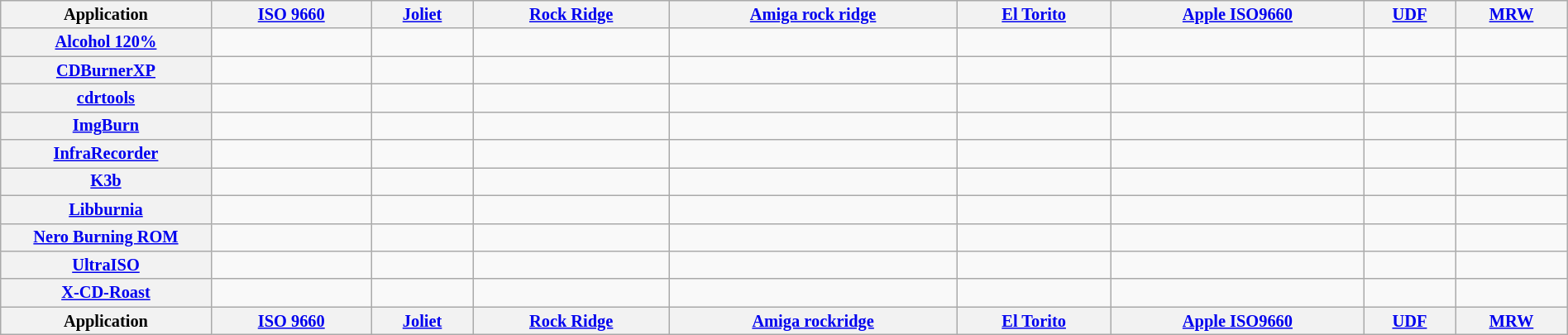<table class="wikitable sortable" style="font-size: 85%; text-align: center; width: 100%;">
<tr>
<th style="width: 12em">Application</th>
<th><a href='#'>ISO 9660</a></th>
<th><a href='#'>Joliet</a></th>
<th><a href='#'>Rock Ridge</a></th>
<th><a href='#'>Amiga rock ridge</a></th>
<th><a href='#'>El Torito</a></th>
<th><a href='#'>Apple ISO9660</a></th>
<th><a href='#'>UDF</a></th>
<th><a href='#'>MRW</a></th>
</tr>
<tr>
<th><a href='#'>Alcohol 120%</a></th>
<td></td>
<td></td>
<td></td>
<td></td>
<td></td>
<td></td>
<td></td>
<td></td>
</tr>
<tr>
<th><a href='#'>CDBurnerXP</a></th>
<td></td>
<td></td>
<td></td>
<td></td>
<td></td>
<td></td>
<td></td>
<td></td>
</tr>
<tr>
<th><a href='#'>cdrtools</a></th>
<td></td>
<td></td>
<td></td>
<td></td>
<td></td>
<td></td>
<td></td>
<td></td>
</tr>
<tr>
<th><a href='#'>ImgBurn</a></th>
<td></td>
<td></td>
<td></td>
<td></td>
<td></td>
<td></td>
<td></td>
<td></td>
</tr>
<tr>
<th><a href='#'>InfraRecorder</a></th>
<td></td>
<td></td>
<td></td>
<td></td>
<td></td>
<td></td>
<td></td>
<td></td>
</tr>
<tr>
<th><a href='#'>K3b</a></th>
<td></td>
<td></td>
<td></td>
<td></td>
<td></td>
<td></td>
<td></td>
<td></td>
</tr>
<tr>
<th><a href='#'>Libburnia</a></th>
<td></td>
<td></td>
<td></td>
<td></td>
<td></td>
<td></td>
<td></td>
<td></td>
</tr>
<tr>
<th><a href='#'>Nero Burning ROM</a></th>
<td></td>
<td></td>
<td></td>
<td></td>
<td></td>
<td></td>
<td></td>
<td></td>
</tr>
<tr>
<th><a href='#'>UltraISO</a></th>
<td></td>
<td></td>
<td></td>
<td></td>
<td></td>
<td></td>
<td></td>
<td></td>
</tr>
<tr>
<th><a href='#'>X-CD-Roast</a></th>
<td></td>
<td></td>
<td></td>
<td></td>
<td></td>
<td></td>
<td></td>
<td></td>
</tr>
<tr class="sortbottom">
<th>Application</th>
<th><a href='#'>ISO 9660</a></th>
<th><a href='#'>Joliet</a></th>
<th><a href='#'>Rock Ridge</a></th>
<th><a href='#'>Amiga rockridge</a></th>
<th><a href='#'>El Torito</a></th>
<th><a href='#'>Apple ISO9660</a></th>
<th><a href='#'>UDF</a></th>
<th><a href='#'>MRW</a></th>
</tr>
</table>
